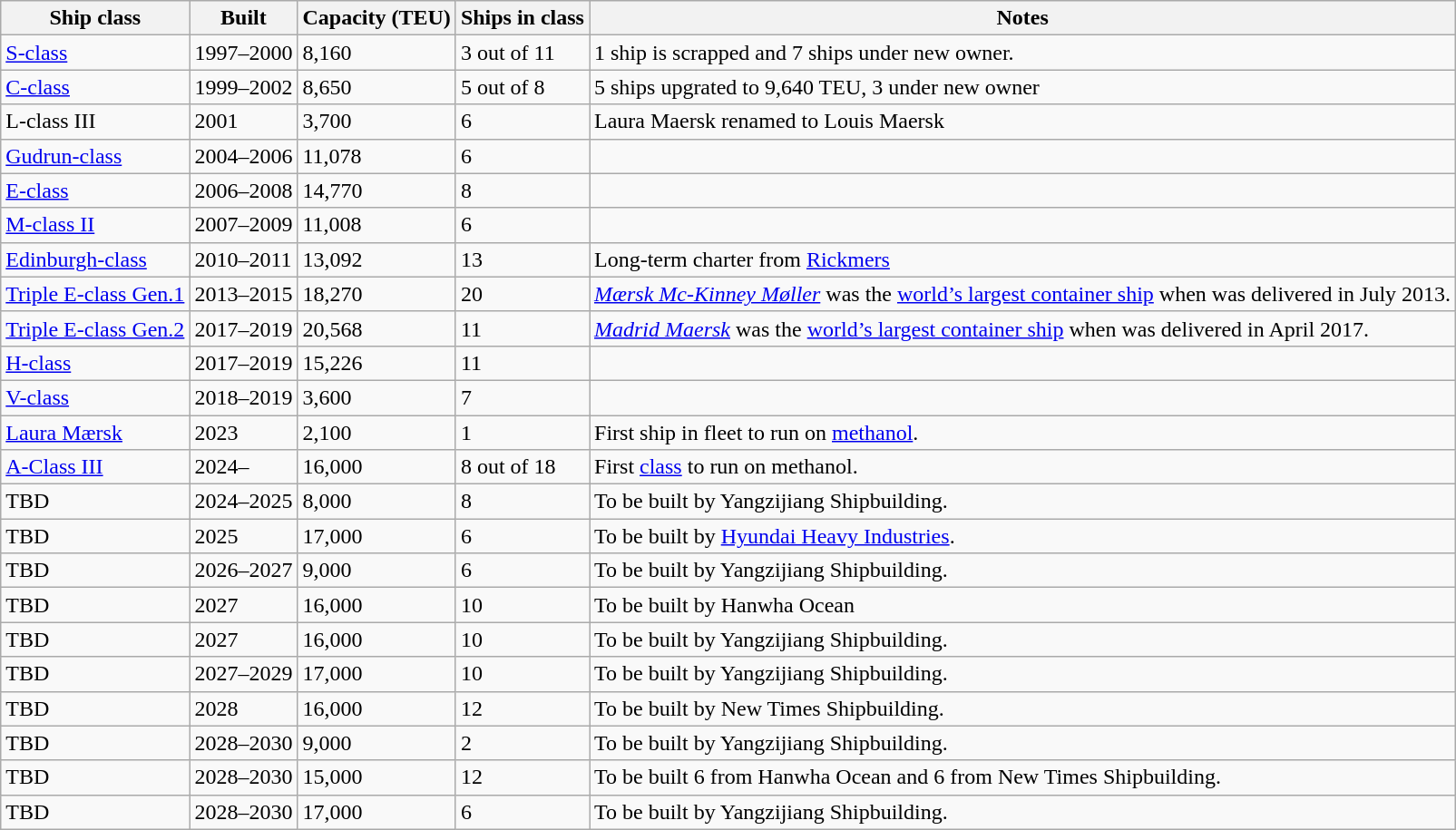<table class="wikitable">
<tr>
<th>Ship class</th>
<th>Built</th>
<th>Capacity (TEU)</th>
<th>Ships in class</th>
<th>Notes</th>
</tr>
<tr>
<td><a href='#'>S-class</a></td>
<td>1997–2000</td>
<td>8,160</td>
<td>3 out of 11</td>
<td>1 ship is scrapped and 7 ships under new owner.</td>
</tr>
<tr>
<td><a href='#'>C-class</a></td>
<td>1999–2002</td>
<td>8,650</td>
<td>5 out of 8</td>
<td>5 ships upgrated to 9,640 TEU, 3 under new owner</td>
</tr>
<tr>
<td>L-class III</td>
<td>2001</td>
<td>3,700</td>
<td>6</td>
<td>Laura Maersk renamed to Louis Maersk</td>
</tr>
<tr>
<td><a href='#'>Gudrun-class</a></td>
<td>2004–2006</td>
<td>11,078</td>
<td>6</td>
<td></td>
</tr>
<tr>
<td><a href='#'>E-class</a></td>
<td>2006–2008</td>
<td>14,770</td>
<td>8</td>
<td></td>
</tr>
<tr>
<td><a href='#'>M-class II</a></td>
<td>2007–2009</td>
<td>11,008</td>
<td>6</td>
<td></td>
</tr>
<tr>
<td><a href='#'>Edinburgh-class</a></td>
<td>2010–2011</td>
<td>13,092</td>
<td>13</td>
<td>Long-term charter from <a href='#'>Rickmers</a></td>
</tr>
<tr>
<td><a href='#'>Triple E-class Gen.1</a></td>
<td>2013–2015</td>
<td>18,270</td>
<td>20</td>
<td><a href='#'><em>Mærsk Mc-Kinney Møller</em></a> was the <a href='#'>world’s largest container ship</a> when was delivered in July 2013.</td>
</tr>
<tr>
<td><a href='#'>Triple E-class Gen.2</a></td>
<td>2017–2019</td>
<td>20,568</td>
<td>11</td>
<td><a href='#'><em>Madrid Maersk</em></a> was the <a href='#'>world’s largest container ship</a> when was delivered in April 2017.</td>
</tr>
<tr>
<td><a href='#'>H-class</a></td>
<td>2017–2019</td>
<td>15,226</td>
<td>11</td>
<td></td>
</tr>
<tr>
<td><a href='#'>V-class</a></td>
<td>2018–2019</td>
<td>3,600</td>
<td>7</td>
<td></td>
</tr>
<tr>
<td><a href='#'>Laura Mærsk</a></td>
<td>2023</td>
<td>2,100</td>
<td>1</td>
<td>First ship in fleet to run on <a href='#'>methanol</a>.</td>
</tr>
<tr>
<td><a href='#'>A-Class III</a></td>
<td>2024–</td>
<td>16,000</td>
<td>8 out of 18</td>
<td>First <a href='#'>class</a> to run on methanol.</td>
</tr>
<tr>
<td>TBD</td>
<td>2024–2025</td>
<td>8,000</td>
<td>8</td>
<td>To be built by Yangzijiang Shipbuilding.</td>
</tr>
<tr>
<td>TBD</td>
<td>2025</td>
<td>17,000</td>
<td>6</td>
<td>To be built by <a href='#'>Hyundai Heavy Industries</a>.</td>
</tr>
<tr>
<td>TBD</td>
<td>2026–2027</td>
<td>9,000</td>
<td>6</td>
<td>To be built by Yangzijiang Shipbuilding.</td>
</tr>
<tr>
<td>TBD</td>
<td>2027</td>
<td>16,000</td>
<td>10</td>
<td>To be built by Hanwha Ocean</td>
</tr>
<tr>
<td>TBD</td>
<td>2027</td>
<td>16,000</td>
<td>10</td>
<td>To be built by Yangzijiang Shipbuilding.</td>
</tr>
<tr>
<td>TBD</td>
<td>2027–2029</td>
<td>17,000</td>
<td>10</td>
<td>To be built by Yangzijiang Shipbuilding.</td>
</tr>
<tr>
<td>TBD</td>
<td>2028</td>
<td>16,000</td>
<td>12</td>
<td>To be built by New Times Shipbuilding.</td>
</tr>
<tr>
<td>TBD</td>
<td>2028–2030</td>
<td>9,000</td>
<td>2</td>
<td>To be built by Yangzijiang Shipbuilding.</td>
</tr>
<tr>
<td>TBD</td>
<td>2028–2030</td>
<td>15,000</td>
<td>12</td>
<td>To be built 6 from Hanwha Ocean and 6 from New Times Shipbuilding.</td>
</tr>
<tr>
<td>TBD</td>
<td>2028–2030</td>
<td>17,000</td>
<td>6</td>
<td>To be built by Yangzijiang Shipbuilding.</td>
</tr>
</table>
